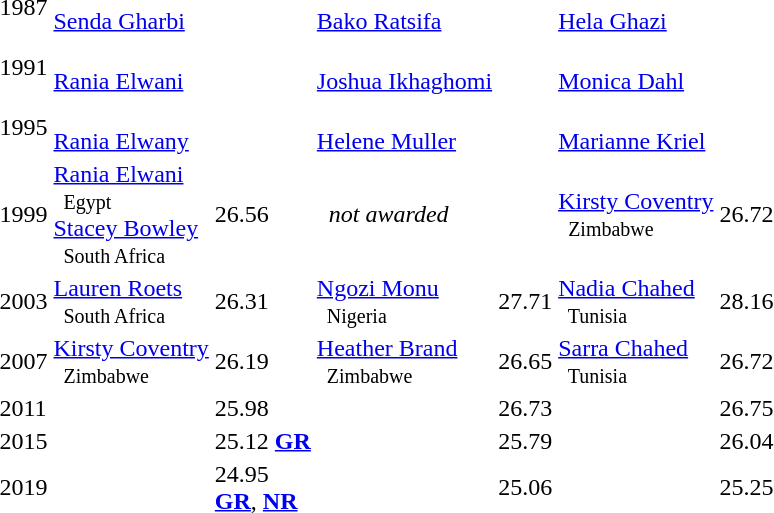<table>
<tr>
<td>1987</td>
<td> <br>  <a href='#'>Senda Gharbi</a></td>
<td></td>
<td> <br>  <a href='#'>Bako Ratsifa</a></td>
<td></td>
<td> <br>  <a href='#'>Hela Ghazi</a></td>
<td></td>
</tr>
<tr>
<td>1991</td>
<td> <br>  <a href='#'>Rania Elwani</a></td>
<td></td>
<td> <br>  <a href='#'>Joshua Ikhaghomi</a></td>
<td></td>
<td> <br>  <a href='#'>Monica Dahl</a></td>
<td></td>
</tr>
<tr>
<td>1995</td>
<td> <br>  <a href='#'>Rania Elwany</a></td>
<td></td>
<td> <br>  <a href='#'>Helene Muller</a></td>
<td></td>
<td> <br>  <a href='#'>Marianne Kriel</a></td>
<td></td>
</tr>
<tr>
<td>1999</td>
<td><a href='#'>Rania Elwani</a> <small><br>    Egypt </small> <br> <a href='#'>Stacey Bowley</a> <small><br>    South Africa </small></td>
<td>26.56</td>
<td>  <em>not awarded</em></td>
<td></td>
<td><a href='#'>Kirsty Coventry</a> <small><br>    Zimbabwe </small></td>
<td>26.72</td>
</tr>
<tr>
<td>2003</td>
<td><a href='#'>Lauren Roets</a> <small><br>    South Africa</small></td>
<td>26.31</td>
<td><a href='#'>Ngozi Monu</a> <small><br>    Nigeria</small></td>
<td>27.71</td>
<td><a href='#'>Nadia Chahed</a> <small><br>    Tunisia</small></td>
<td>28.16</td>
</tr>
<tr>
<td>2007</td>
<td><a href='#'>Kirsty Coventry</a> <small><br>   Zimbabwe</small></td>
<td>26.19</td>
<td><a href='#'>Heather Brand</a> <small><br>   Zimbabwe</small></td>
<td>26.65</td>
<td><a href='#'>Sarra Chahed</a> <small><br>   Tunisia</small></td>
<td>26.72</td>
</tr>
<tr>
<td>2011</td>
<td></td>
<td>25.98</td>
<td></td>
<td>26.73</td>
<td></td>
<td>26.75</td>
</tr>
<tr>
<td>2015</td>
<td></td>
<td>25.12 <strong><a href='#'>GR</a></strong></td>
<td></td>
<td>25.79</td>
<td></td>
<td>26.04</td>
</tr>
<tr>
<td>2019</td>
<td></td>
<td>24.95<br><strong><a href='#'>GR</a></strong>, <strong><a href='#'>NR</a></strong></td>
<td></td>
<td>25.06</td>
<td></td>
<td>25.25</td>
</tr>
</table>
